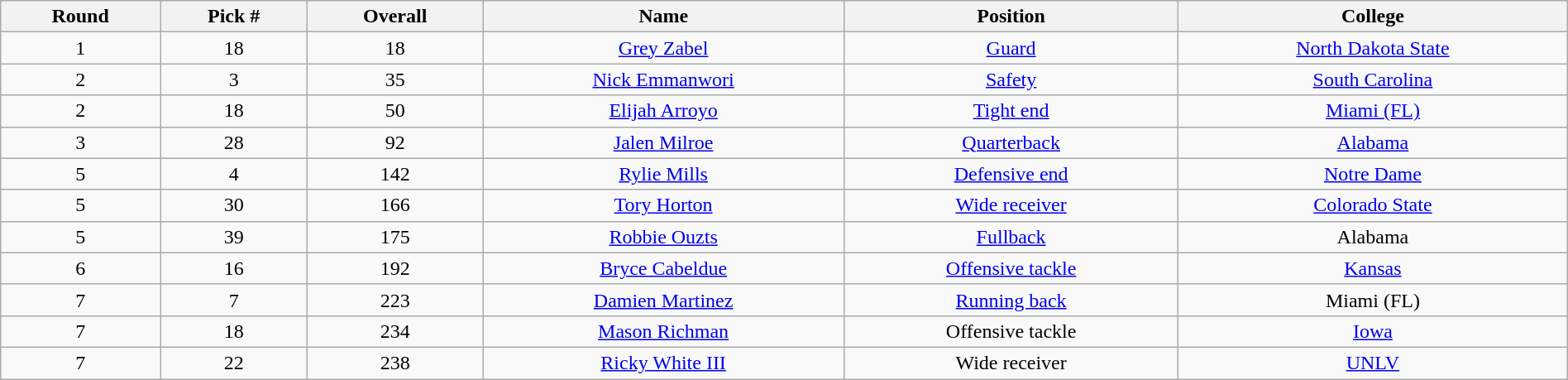<table class="wikitable sortable sortable" style="width: 100%; text-align:center">
<tr>
<th>Round</th>
<th>Pick #</th>
<th>Overall</th>
<th>Name</th>
<th>Position</th>
<th>College</th>
</tr>
<tr>
<td>1</td>
<td>18</td>
<td>18</td>
<td><a href='#'>Grey Zabel</a></td>
<td><a href='#'>Guard</a></td>
<td><a href='#'>North Dakota State</a></td>
</tr>
<tr>
<td>2</td>
<td>3</td>
<td>35</td>
<td><a href='#'>Nick Emmanwori</a></td>
<td><a href='#'>Safety</a></td>
<td><a href='#'>South Carolina</a></td>
</tr>
<tr>
<td>2</td>
<td>18</td>
<td>50</td>
<td><a href='#'>Elijah Arroyo</a></td>
<td><a href='#'>Tight end</a></td>
<td><a href='#'>Miami (FL)</a></td>
</tr>
<tr>
<td>3</td>
<td>28</td>
<td>92</td>
<td><a href='#'>Jalen Milroe</a></td>
<td><a href='#'>Quarterback</a></td>
<td><a href='#'>Alabama</a></td>
</tr>
<tr>
<td>5</td>
<td>4</td>
<td>142</td>
<td><a href='#'>Rylie Mills</a></td>
<td><a href='#'>Defensive end</a></td>
<td><a href='#'>Notre Dame</a></td>
</tr>
<tr>
<td>5</td>
<td>30</td>
<td>166</td>
<td><a href='#'>Tory Horton</a></td>
<td><a href='#'>Wide receiver</a></td>
<td><a href='#'>Colorado State</a></td>
</tr>
<tr>
<td>5</td>
<td>39</td>
<td>175</td>
<td><a href='#'>Robbie Ouzts</a></td>
<td><a href='#'>Fullback</a></td>
<td>Alabama</td>
</tr>
<tr>
<td>6</td>
<td>16</td>
<td>192</td>
<td><a href='#'>Bryce Cabeldue</a></td>
<td><a href='#'>Offensive tackle</a></td>
<td><a href='#'>Kansas</a></td>
</tr>
<tr>
<td>7</td>
<td>7</td>
<td>223</td>
<td><a href='#'>Damien Martinez</a></td>
<td><a href='#'>Running back</a></td>
<td>Miami (FL)</td>
</tr>
<tr>
<td>7</td>
<td>18</td>
<td>234</td>
<td><a href='#'>Mason Richman</a></td>
<td>Offensive tackle</td>
<td><a href='#'>Iowa</a></td>
</tr>
<tr>
<td>7</td>
<td>22</td>
<td>238</td>
<td><a href='#'>Ricky White III</a></td>
<td>Wide receiver</td>
<td><a href='#'>UNLV</a></td>
</tr>
</table>
